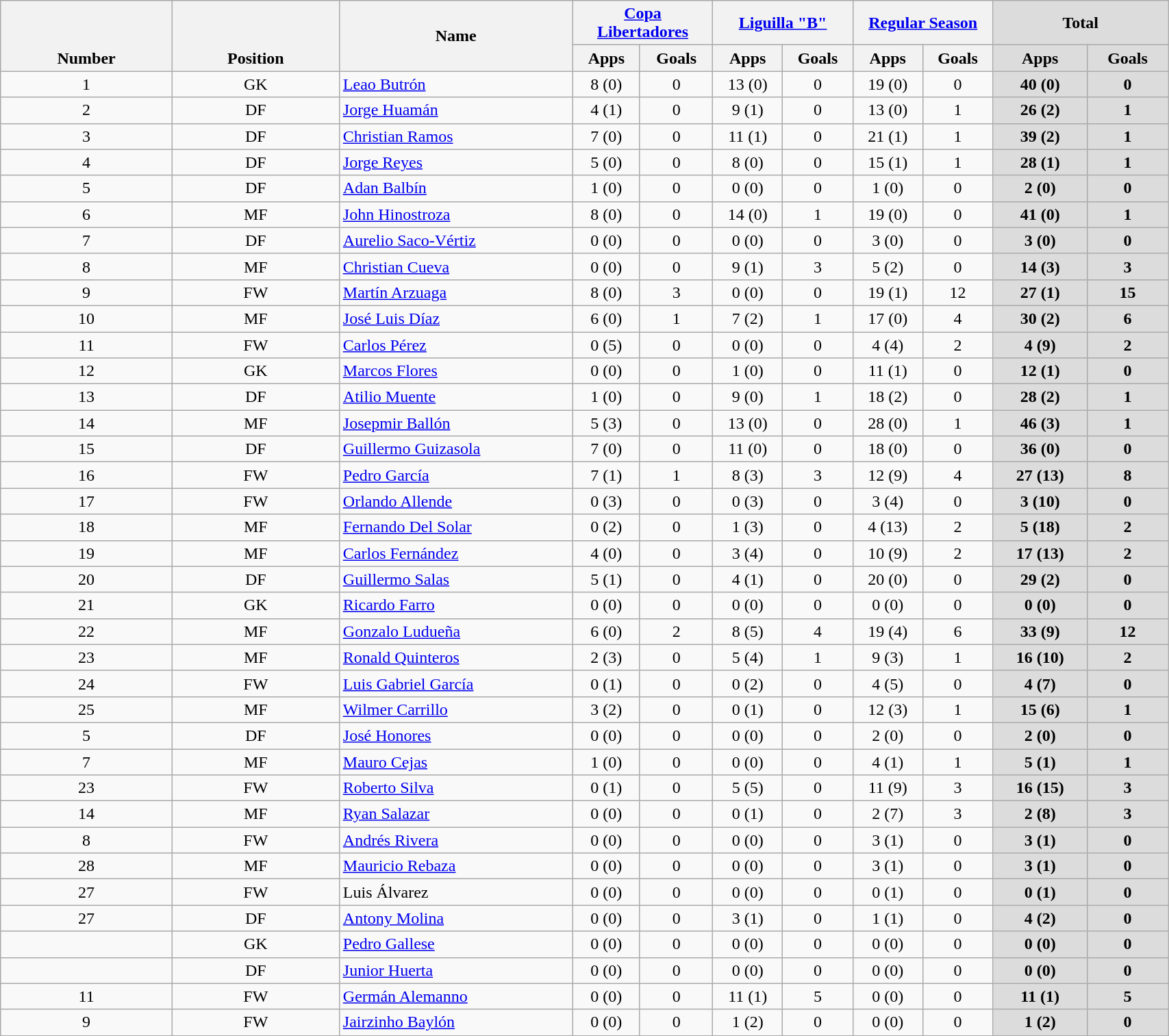<table class="wikitable" style="text-align:center" width=90%>
<tr>
<th rowspan="2" valign="bottom">Number</th>
<th rowspan="2" valign="bottom">Position</th>
<th rowspan="2" width=20%>Name</th>
<th colspan="2" width=12%><a href='#'>Copa Libertadores</a></th>
<th colspan="2" width=12%><a href='#'>Liguilla "B"</a></th>
<th colspan="2" width=12%><a href='#'>Regular Season</a></th>
<th colspan="2" width=15% style="background: #DCDCDC">Total</th>
</tr>
<tr>
<th>Apps</th>
<th>Goals</th>
<th>Apps</th>
<th>Goals</th>
<th>Apps</th>
<th>Goals</th>
<th style="background: #DCDCDC">Apps</th>
<th style="background: #DCDCDC">Goals</th>
</tr>
<tr>
<td align="center">1</td>
<td align="center">GK</td>
<td align="left"> <a href='#'>Leao Butrón</a></td>
<td>8 (0)</td>
<td>0</td>
<td>13 (0)</td>
<td>0</td>
<td>19 (0)</td>
<td>0</td>
<td style="background: #DCDCDC"><strong>40 (0)</strong></td>
<td style="background: #DCDCDC"><strong>0</strong></td>
</tr>
<tr>
<td align="center">2</td>
<td align="center">DF</td>
<td align="left"> <a href='#'>Jorge Huamán</a></td>
<td>4 (1)</td>
<td>0</td>
<td>9 (1)</td>
<td>0</td>
<td>13 (0)</td>
<td>1</td>
<td style="background: #DCDCDC"><strong>26 (2)</strong></td>
<td style="background: #DCDCDC"><strong>1</strong></td>
</tr>
<tr>
<td align="center">3</td>
<td align="center">DF</td>
<td align="left"> <a href='#'>Christian Ramos</a></td>
<td>7 (0)</td>
<td>0</td>
<td>11 (1)</td>
<td>0</td>
<td>21 (1)</td>
<td>1</td>
<td style="background: #DCDCDC"><strong>39 (2)</strong></td>
<td style="background: #DCDCDC"><strong>1</strong></td>
</tr>
<tr>
<td align="center">4</td>
<td align="center">DF</td>
<td align="left"> <a href='#'>Jorge Reyes</a></td>
<td>5 (0)</td>
<td>0</td>
<td>8 (0)</td>
<td>0</td>
<td>15 (1)</td>
<td>1</td>
<td style="background: #DCDCDC"><strong>28 (1)</strong></td>
<td style="background: #DCDCDC"><strong>1</strong></td>
</tr>
<tr>
<td align="center">5</td>
<td align="center">DF</td>
<td align="left"> <a href='#'>Adan Balbín</a></td>
<td>1 (0)</td>
<td>0</td>
<td>0 (0)</td>
<td>0</td>
<td>1 (0)</td>
<td>0</td>
<td style="background: #DCDCDC"><strong>2 (0)</strong></td>
<td style="background: #DCDCDC"><strong>0</strong></td>
</tr>
<tr>
<td align="center">6</td>
<td align="center">MF</td>
<td align="left"> <a href='#'>John Hinostroza</a></td>
<td>8 (0)</td>
<td>0</td>
<td>14 (0)</td>
<td>1</td>
<td>19 (0)</td>
<td>0</td>
<td style="background: #DCDCDC"><strong>41 (0)</strong></td>
<td style="background: #DCDCDC"><strong>1</strong></td>
</tr>
<tr>
<td align="center">7</td>
<td align="center">DF</td>
<td align="left"> <a href='#'>Aurelio Saco-Vértiz</a></td>
<td>0 (0)</td>
<td>0</td>
<td>0 (0)</td>
<td>0</td>
<td>3 (0)</td>
<td>0</td>
<td style="background: #DCDCDC"><strong>3 (0)</strong></td>
<td style="background: #DCDCDC"><strong>0</strong></td>
</tr>
<tr>
<td align="center">8</td>
<td align="center">MF</td>
<td align="left"> <a href='#'>Christian Cueva</a></td>
<td>0 (0)</td>
<td>0</td>
<td>9 (1)</td>
<td>3</td>
<td>5 (2)</td>
<td>0</td>
<td style="background: #DCDCDC"><strong>14 (3)</strong></td>
<td style="background: #DCDCDC"><strong>3</strong></td>
</tr>
<tr>
<td align="center">9</td>
<td align="center">FW</td>
<td align="left"> <a href='#'>Martín Arzuaga</a></td>
<td>8 (0)</td>
<td>3</td>
<td>0 (0)</td>
<td>0</td>
<td>19 (1)</td>
<td>12</td>
<td style="background: #DCDCDC"><strong>27 (1)</strong></td>
<td style="background: #DCDCDC"><strong>15</strong></td>
</tr>
<tr>
<td align="center">10</td>
<td align="center">MF</td>
<td align="left"> <a href='#'>José Luis Díaz</a></td>
<td>6 (0)</td>
<td>1</td>
<td>7 (2)</td>
<td>1</td>
<td>17 (0)</td>
<td>4</td>
<td style="background: #DCDCDC"><strong>30 (2)</strong></td>
<td style="background: #DCDCDC"><strong>6</strong></td>
</tr>
<tr>
<td align="center">11</td>
<td align="center">FW</td>
<td align="left"> <a href='#'>Carlos Pérez</a></td>
<td>0 (5)</td>
<td>0</td>
<td>0 (0)</td>
<td>0</td>
<td>4 (4)</td>
<td>2</td>
<td style="background: #DCDCDC"><strong>4 (9)</strong></td>
<td style="background: #DCDCDC"><strong>2</strong></td>
</tr>
<tr>
<td align="center">12</td>
<td align="center">GK</td>
<td align="left"> <a href='#'>Marcos Flores</a></td>
<td>0 (0)</td>
<td>0</td>
<td>1 (0)</td>
<td>0</td>
<td>11 (1)</td>
<td>0</td>
<td style="background: #DCDCDC"><strong>12 (1)</strong></td>
<td style="background: #DCDCDC"><strong>0</strong></td>
</tr>
<tr>
<td align="center">13</td>
<td align="center">DF</td>
<td align="left"> <a href='#'>Atilio Muente</a></td>
<td>1 (0)</td>
<td>0</td>
<td>9 (0)</td>
<td>1</td>
<td>18 (2)</td>
<td>0</td>
<td style="background: #DCDCDC"><strong>28 (2)</strong></td>
<td style="background: #DCDCDC"><strong>1</strong></td>
</tr>
<tr>
<td align="center">14</td>
<td align="center">MF</td>
<td align="left"> <a href='#'>Josepmir Ballón</a></td>
<td>5 (3)</td>
<td>0</td>
<td>13 (0)</td>
<td>0</td>
<td>28 (0)</td>
<td>1</td>
<td style="background: #DCDCDC"><strong>46 (3)</strong></td>
<td style="background: #DCDCDC"><strong>1</strong></td>
</tr>
<tr>
<td align="center">15</td>
<td align="center">DF</td>
<td align="left"> <a href='#'>Guillermo Guizasola</a></td>
<td>7 (0)</td>
<td>0</td>
<td>11 (0)</td>
<td>0</td>
<td>18 (0)</td>
<td>0</td>
<td style="background: #DCDCDC"><strong>36 (0)</strong></td>
<td style="background: #DCDCDC"><strong>0</strong></td>
</tr>
<tr>
<td align="center">16</td>
<td align="center">FW</td>
<td align="left"> <a href='#'>Pedro García</a></td>
<td>7 (1)</td>
<td>1</td>
<td>8 (3)</td>
<td>3</td>
<td>12 (9)</td>
<td>4</td>
<td style="background: #DCDCDC"><strong>27 (13)</strong></td>
<td style="background: #DCDCDC"><strong>8</strong></td>
</tr>
<tr>
<td align="center">17</td>
<td align="center">FW</td>
<td align="left"> <a href='#'>Orlando Allende</a></td>
<td>0 (3)</td>
<td>0</td>
<td>0 (3)</td>
<td>0</td>
<td>3 (4)</td>
<td>0</td>
<td style="background: #DCDCDC"><strong>3 (10)</strong></td>
<td style="background: #DCDCDC"><strong>0</strong></td>
</tr>
<tr>
<td align="center">18</td>
<td align="center">MF</td>
<td align="left"> <a href='#'>Fernando Del Solar</a></td>
<td>0 (2)</td>
<td>0</td>
<td>1 (3)</td>
<td>0</td>
<td>4 (13)</td>
<td>2</td>
<td style="background: #DCDCDC"><strong>5 (18)</strong></td>
<td style="background: #DCDCDC"><strong>2</strong></td>
</tr>
<tr>
<td align="center">19</td>
<td align="center">MF</td>
<td align="left"> <a href='#'>Carlos Fernández</a></td>
<td>4 (0)</td>
<td>0</td>
<td>3 (4)</td>
<td>0</td>
<td>10 (9)</td>
<td>2</td>
<td style="background: #DCDCDC"><strong>17 (13)</strong></td>
<td style="background: #DCDCDC"><strong>2</strong></td>
</tr>
<tr>
<td align="center">20</td>
<td align="center">DF</td>
<td align="left"> <a href='#'>Guillermo Salas</a></td>
<td>5 (1)</td>
<td>0</td>
<td>4 (1)</td>
<td>0</td>
<td>20 (0)</td>
<td>0</td>
<td style="background: #DCDCDC"><strong>29 (2)</strong></td>
<td style="background: #DCDCDC"><strong>0</strong></td>
</tr>
<tr>
<td align="center">21</td>
<td align="center">GK</td>
<td align="left"> <a href='#'>Ricardo Farro</a></td>
<td>0 (0)</td>
<td>0</td>
<td>0 (0)</td>
<td>0</td>
<td>0 (0)</td>
<td>0</td>
<td style="background: #DCDCDC"><strong>0 (0)</strong></td>
<td style="background: #DCDCDC"><strong>0</strong></td>
</tr>
<tr>
<td align="center">22</td>
<td align="center">MF</td>
<td align="left"> <a href='#'>Gonzalo Ludueña</a></td>
<td>6 (0)</td>
<td>2</td>
<td>8 (5)</td>
<td>4</td>
<td>19 (4)</td>
<td>6</td>
<td style="background: #DCDCDC"><strong>33 (9)</strong></td>
<td style="background: #DCDCDC"><strong>12</strong></td>
</tr>
<tr>
<td align="center">23</td>
<td align="center">MF</td>
<td align="left"> <a href='#'>Ronald Quinteros</a></td>
<td>2 (3)</td>
<td>0</td>
<td>5 (4)</td>
<td>1</td>
<td>9 (3)</td>
<td>1</td>
<td style="background: #DCDCDC"><strong>16 (10)</strong></td>
<td style="background: #DCDCDC"><strong>2</strong></td>
</tr>
<tr>
<td align="center">24</td>
<td align="center">FW</td>
<td align="left"> <a href='#'>Luis Gabriel García</a></td>
<td>0 (1)</td>
<td>0</td>
<td>0 (2)</td>
<td>0</td>
<td>4 (5)</td>
<td>0</td>
<td style="background: #DCDCDC"><strong>4 (7)</strong></td>
<td style="background: #DCDCDC"><strong>0</strong></td>
</tr>
<tr>
<td align="center">25</td>
<td align="center">MF</td>
<td align="left"> <a href='#'>Wilmer Carrillo</a></td>
<td>3 (2)</td>
<td>0</td>
<td>0 (1)</td>
<td>0</td>
<td>12 (3)</td>
<td>1</td>
<td style="background: #DCDCDC"><strong>15 (6)</strong></td>
<td style="background: #DCDCDC"><strong>1</strong></td>
</tr>
<tr>
<td align="center">5</td>
<td align="center">DF</td>
<td align="left"> <a href='#'>José Honores</a></td>
<td>0 (0)</td>
<td>0</td>
<td>0 (0)</td>
<td>0</td>
<td>2 (0)</td>
<td>0</td>
<td style="background: #DCDCDC"><strong>2 (0)</strong></td>
<td style="background: #DCDCDC"><strong>0</strong></td>
</tr>
<tr>
<td align="center">7</td>
<td align="center">MF</td>
<td align="left"> <a href='#'>Mauro Cejas</a></td>
<td>1 (0)</td>
<td>0</td>
<td>0 (0)</td>
<td>0</td>
<td>4 (1)</td>
<td>1</td>
<td style="background: #DCDCDC"><strong>5 (1)</strong></td>
<td style="background: #DCDCDC"><strong>1</strong></td>
</tr>
<tr>
<td align="center">23</td>
<td align="center">FW</td>
<td align="left"> <a href='#'>Roberto Silva</a></td>
<td>0 (1)</td>
<td>0</td>
<td>5 (5)</td>
<td>0</td>
<td>11 (9)</td>
<td>3</td>
<td style="background: #DCDCDC"><strong>16 (15)</strong></td>
<td style="background: #DCDCDC"><strong>3</strong></td>
</tr>
<tr>
<td align="center">14</td>
<td align="center">MF</td>
<td align="left"> <a href='#'>Ryan Salazar</a></td>
<td>0 (0)</td>
<td>0</td>
<td>0 (1)</td>
<td>0</td>
<td>2 (7)</td>
<td>3</td>
<td style="background: #DCDCDC"><strong>2 (8)</strong></td>
<td style="background: #DCDCDC"><strong>3</strong></td>
</tr>
<tr>
<td align="center">8</td>
<td align="center">FW</td>
<td align="left"> <a href='#'>Andrés Rivera</a></td>
<td>0 (0)</td>
<td>0</td>
<td>0 (0)</td>
<td>0</td>
<td>3 (1)</td>
<td>0</td>
<td style="background: #DCDCDC"><strong>3 (1)</strong></td>
<td style="background: #DCDCDC"><strong>0</strong></td>
</tr>
<tr>
<td align="center">28</td>
<td align="center">MF</td>
<td align="left"> <a href='#'>Mauricio Rebaza</a></td>
<td>0 (0)</td>
<td>0</td>
<td>0 (0)</td>
<td>0</td>
<td>3 (1)</td>
<td>0</td>
<td style="background: #DCDCDC"><strong>3 (1)</strong></td>
<td style="background: #DCDCDC"><strong>0</strong></td>
</tr>
<tr>
<td align="center">27</td>
<td align="center">FW</td>
<td align="left"> Luis Álvarez</td>
<td>0 (0)</td>
<td>0</td>
<td>0 (0)</td>
<td>0</td>
<td>0 (1)</td>
<td>0</td>
<td style="background: #DCDCDC"><strong>0 (1)</strong></td>
<td style="background: #DCDCDC"><strong>0</strong></td>
</tr>
<tr>
<td align="center">27</td>
<td align="center">DF</td>
<td align="left"> <a href='#'>Antony Molina</a></td>
<td>0 (0)</td>
<td>0</td>
<td>3 (1)</td>
<td>0</td>
<td>1 (1)</td>
<td>0</td>
<td style="background: #DCDCDC"><strong>4 (2)</strong></td>
<td style="background: #DCDCDC"><strong>0</strong></td>
</tr>
<tr>
<td align="center"></td>
<td align="center">GK</td>
<td align="left"> <a href='#'>Pedro Gallese</a></td>
<td>0 (0)</td>
<td>0</td>
<td>0 (0)</td>
<td>0</td>
<td>0 (0)</td>
<td>0</td>
<td style="background: #DCDCDC"><strong>0 (0)</strong></td>
<td style="background: #DCDCDC"><strong>0</strong></td>
</tr>
<tr>
<td align="center"></td>
<td align="center">DF</td>
<td align="left"> <a href='#'>Junior Huerta</a></td>
<td>0 (0)</td>
<td>0</td>
<td>0 (0)</td>
<td>0</td>
<td>0 (0)</td>
<td>0</td>
<td style="background: #DCDCDC"><strong>0 (0)</strong></td>
<td style="background: #DCDCDC"><strong>0</strong></td>
</tr>
<tr>
<td align="center">11</td>
<td align="center">FW</td>
<td align="left"> <a href='#'>Germán Alemanno</a></td>
<td>0 (0)</td>
<td>0</td>
<td>11 (1)</td>
<td>5</td>
<td>0 (0)</td>
<td>0</td>
<td style="background: #DCDCDC"><strong>11 (1)</strong></td>
<td style="background: #DCDCDC"><strong>5</strong></td>
</tr>
<tr>
<td align="center">9</td>
<td align="center">FW</td>
<td align="left"> <a href='#'>Jairzinho Baylón</a></td>
<td>0 (0)</td>
<td>0</td>
<td>1 (2)</td>
<td>0</td>
<td>0 (0)</td>
<td>0</td>
<td style="background: #DCDCDC"><strong>1 (2)</strong></td>
<td style="background: #DCDCDC"><strong>0</strong></td>
</tr>
<tr>
</tr>
</table>
